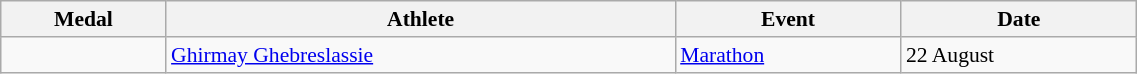<table class="wikitable" style="font-size:90%" width=60%>
<tr>
<th>Medal</th>
<th>Athlete</th>
<th>Event</th>
<th>Date</th>
</tr>
<tr>
<td></td>
<td><a href='#'>Ghirmay Ghebreslassie</a></td>
<td><a href='#'>Marathon</a></td>
<td>22 August</td>
</tr>
</table>
